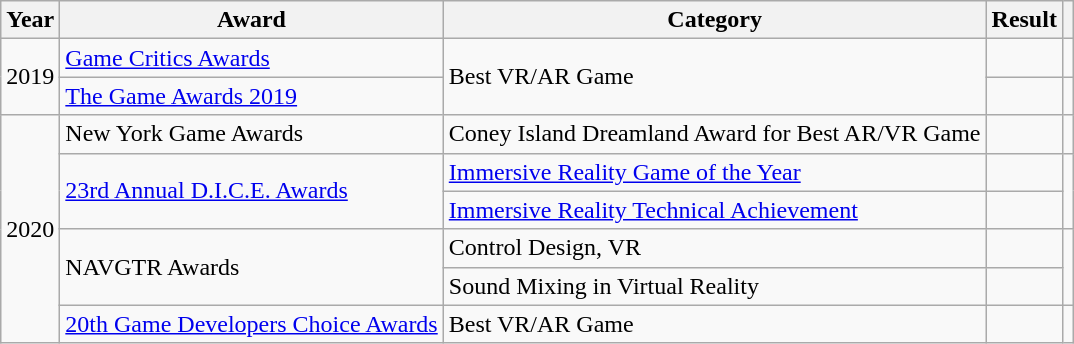<table class="wikitable sortable">
<tr>
<th>Year</th>
<th>Award</th>
<th>Category</th>
<th>Result</th>
<th></th>
</tr>
<tr>
<td style="text-align:center;" rowspan="2">2019</td>
<td><a href='#'>Game Critics Awards</a></td>
<td rowspan="2">Best VR/AR Game</td>
<td></td>
<td style="text-align:center;"></td>
</tr>
<tr>
<td><a href='#'>The Game Awards 2019</a></td>
<td></td>
<td style="text-align:center;"></td>
</tr>
<tr>
<td style="text-align:center;" rowspan="6">2020</td>
<td>New York Game Awards</td>
<td>Coney Island Dreamland Award for Best AR/VR Game</td>
<td></td>
<td style="text-align:center;"></td>
</tr>
<tr>
<td rowspan="2"><a href='#'>23rd Annual D.I.C.E. Awards</a></td>
<td><a href='#'>Immersive Reality Game of the Year</a></td>
<td></td>
<td rowspan="2" style="text-align:center;"></td>
</tr>
<tr>
<td><a href='#'>Immersive Reality Technical Achievement</a></td>
<td></td>
</tr>
<tr>
<td rowspan="2">NAVGTR Awards</td>
<td>Control Design, VR</td>
<td></td>
<td rowspan="2" style="text-align:center;"></td>
</tr>
<tr>
<td>Sound Mixing in Virtual Reality</td>
<td></td>
</tr>
<tr>
<td><a href='#'>20th Game Developers Choice Awards</a></td>
<td>Best VR/AR Game</td>
<td></td>
<td style="text-align:center;"></td>
</tr>
</table>
